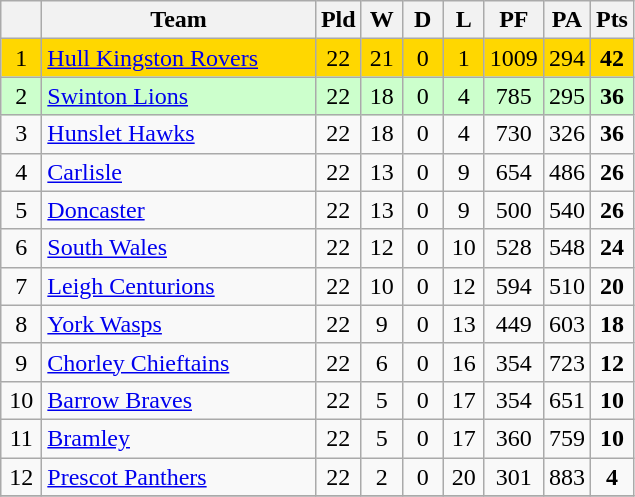<table class="wikitable" style="text-align:center;">
<tr>
<th width=20 abbr="Position"></th>
<th width=175>Team</th>
<th width=20 abbr="Played">Pld</th>
<th width=20 abbr="Won">W</th>
<th width=20 abbr="Drawn">D</th>
<th width=20 abbr="Lost">L</th>
<th width=20 abbr="Points for">PF</th>
<th width=20 abbr="Points against">PA</th>
<th width=20 abbr="Points">Pts</th>
</tr>
<tr style="background:#FFD700;">
<td>1</td>
<td style="text-align:left;"><a href='#'>Hull Kingston Rovers</a></td>
<td>22</td>
<td>21</td>
<td>0</td>
<td>1</td>
<td>1009</td>
<td>294</td>
<td><strong>42</strong></td>
</tr>
<tr style="background:#CCFFCC;">
<td>2</td>
<td style="text-align:left;"><a href='#'>Swinton Lions</a></td>
<td>22</td>
<td>18</td>
<td>0</td>
<td>4</td>
<td>785</td>
<td>295</td>
<td><strong>36</strong></td>
</tr>
<tr>
<td>3</td>
<td style="text-align:left;"><a href='#'>Hunslet Hawks</a></td>
<td>22</td>
<td>18</td>
<td>0</td>
<td>4</td>
<td>730</td>
<td>326</td>
<td><strong>36</strong></td>
</tr>
<tr>
<td>4</td>
<td style="text-align:left;"><a href='#'>Carlisle</a></td>
<td>22</td>
<td>13</td>
<td>0</td>
<td>9</td>
<td>654</td>
<td>486</td>
<td><strong>26</strong></td>
</tr>
<tr>
<td>5</td>
<td style="text-align:left;"><a href='#'>Doncaster</a></td>
<td>22</td>
<td>13</td>
<td>0</td>
<td>9</td>
<td>500</td>
<td>540</td>
<td><strong>26</strong></td>
</tr>
<tr>
<td>6</td>
<td style="text-align:left;"><a href='#'>South Wales</a></td>
<td>22</td>
<td>12</td>
<td>0</td>
<td>10</td>
<td>528</td>
<td>548</td>
<td><strong>24</strong></td>
</tr>
<tr>
<td>7</td>
<td style="text-align:left;"><a href='#'>Leigh Centurions</a></td>
<td>22</td>
<td>10</td>
<td>0</td>
<td>12</td>
<td>594</td>
<td>510</td>
<td><strong>20</strong></td>
</tr>
<tr>
<td>8</td>
<td style="text-align:left;"><a href='#'>York Wasps</a></td>
<td>22</td>
<td>9</td>
<td>0</td>
<td>13</td>
<td>449</td>
<td>603</td>
<td><strong>18</strong></td>
</tr>
<tr>
<td>9</td>
<td style="text-align:left;"><a href='#'>Chorley Chieftains</a></td>
<td>22</td>
<td>6</td>
<td>0</td>
<td>16</td>
<td>354</td>
<td>723</td>
<td><strong>12</strong></td>
</tr>
<tr>
<td>10</td>
<td style="text-align:left;"><a href='#'>Barrow Braves</a></td>
<td>22</td>
<td>5</td>
<td>0</td>
<td>17</td>
<td>354</td>
<td>651</td>
<td><strong>10</strong></td>
</tr>
<tr>
<td>11</td>
<td style="text-align:left;"><a href='#'>Bramley</a></td>
<td>22</td>
<td>5</td>
<td>0</td>
<td>17</td>
<td>360</td>
<td>759</td>
<td><strong>10</strong></td>
</tr>
<tr>
<td>12</td>
<td style="text-align:left;"><a href='#'>Prescot Panthers</a></td>
<td>22</td>
<td>2</td>
<td>0</td>
<td>20</td>
<td>301</td>
<td>883</td>
<td><strong>4</strong></td>
</tr>
<tr>
</tr>
</table>
